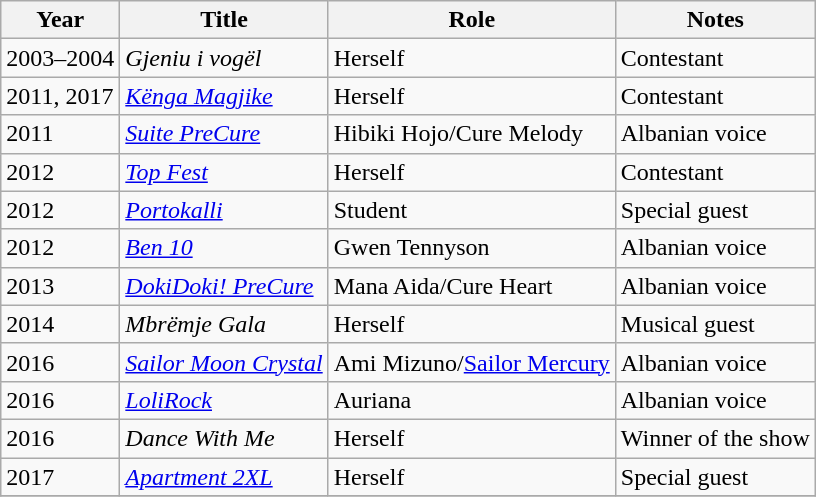<table class="wikitable sortable">
<tr>
<th>Year</th>
<th>Title</th>
<th>Role</th>
<th class="unsortable">Notes</th>
</tr>
<tr>
<td>2003–2004</td>
<td><em>Gjeniu i vogël</em></td>
<td>Herself</td>
<td>Contestant</td>
</tr>
<tr>
<td>2011, 2017</td>
<td><em><a href='#'>Kënga Magjike</a></em></td>
<td>Herself</td>
<td>Contestant</td>
</tr>
<tr>
<td>2011</td>
<td><em><a href='#'>Suite PreCure</a></em></td>
<td>Hibiki Hojo/Cure Melody</td>
<td>Albanian voice</td>
</tr>
<tr>
<td>2012</td>
<td><em><a href='#'>Top Fest</a></em></td>
<td>Herself</td>
<td>Contestant</td>
</tr>
<tr>
<td>2012</td>
<td><em><a href='#'>Portokalli</a></em></td>
<td>Student</td>
<td>Special guest</td>
</tr>
<tr>
<td>2012</td>
<td><em><a href='#'>Ben 10</a></em></td>
<td>Gwen Tennyson</td>
<td>Albanian voice</td>
</tr>
<tr>
<td>2013</td>
<td><em><a href='#'>DokiDoki! PreCure</a></em></td>
<td>Mana Aida/Cure Heart</td>
<td>Albanian voice</td>
</tr>
<tr>
<td>2014</td>
<td><em>Mbrëmje Gala</em></td>
<td>Herself</td>
<td>Musical guest</td>
</tr>
<tr>
<td>2016</td>
<td><em><a href='#'>Sailor Moon Crystal</a></em></td>
<td>Ami Mizuno/<a href='#'>Sailor Mercury</a></td>
<td>Albanian voice</td>
</tr>
<tr>
<td>2016</td>
<td><em><a href='#'>LoliRock</a></em></td>
<td>Auriana</td>
<td>Albanian voice</td>
</tr>
<tr>
<td>2016</td>
<td><em>Dance With Me</em></td>
<td>Herself</td>
<td>Winner of the show</td>
</tr>
<tr>
<td>2017</td>
<td><em><a href='#'>Apartment 2XL</a></em></td>
<td>Herself</td>
<td>Special guest</td>
</tr>
<tr>
</tr>
</table>
